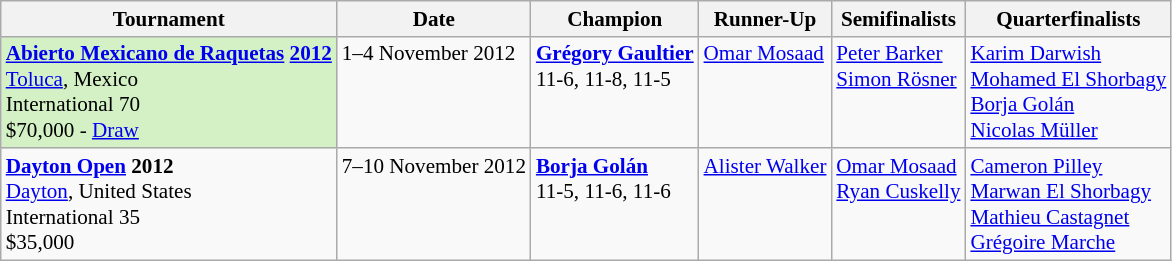<table class="wikitable" style="font-size:88%">
<tr>
<th>Tournament</th>
<th>Date</th>
<th>Champion</th>
<th>Runner-Up</th>
<th>Semifinalists</th>
<th>Quarterfinalists</th>
</tr>
<tr valign=top>
<td style="background:#D4F1C5;"><strong><a href='#'>Abierto Mexicano de Raquetas</a> <a href='#'>2012</a></strong><br> <a href='#'>Toluca</a>, Mexico<br>International 70<br>$70,000 - <a href='#'>Draw</a></td>
<td>1–4 November 2012</td>
<td> <strong><a href='#'>Grégory Gaultier</a></strong><br>11-6, 11-8, 11-5</td>
<td> <a href='#'>Omar Mosaad</a></td>
<td> <a href='#'>Peter Barker</a><br> <a href='#'>Simon Rösner</a></td>
<td> <a href='#'>Karim Darwish</a><br> <a href='#'>Mohamed El Shorbagy</a><br> <a href='#'>Borja Golán</a><br> <a href='#'>Nicolas Müller</a></td>
</tr>
<tr valign=top>
<td><strong><a href='#'>Dayton Open</a> 2012</strong><br> <a href='#'>Dayton</a>, United States<br>International 35<br>$35,000</td>
<td>7–10 November 2012</td>
<td> <strong><a href='#'>Borja Golán</a></strong><br>11-5, 11-6, 11-6</td>
<td> <a href='#'>Alister Walker</a></td>
<td> <a href='#'>Omar Mosaad</a><br>  <a href='#'>Ryan Cuskelly</a></td>
<td> <a href='#'>Cameron Pilley</a><br> <a href='#'>Marwan El Shorbagy</a><br> <a href='#'>Mathieu Castagnet</a><br> <a href='#'>Grégoire Marche</a></td>
</tr>
</table>
